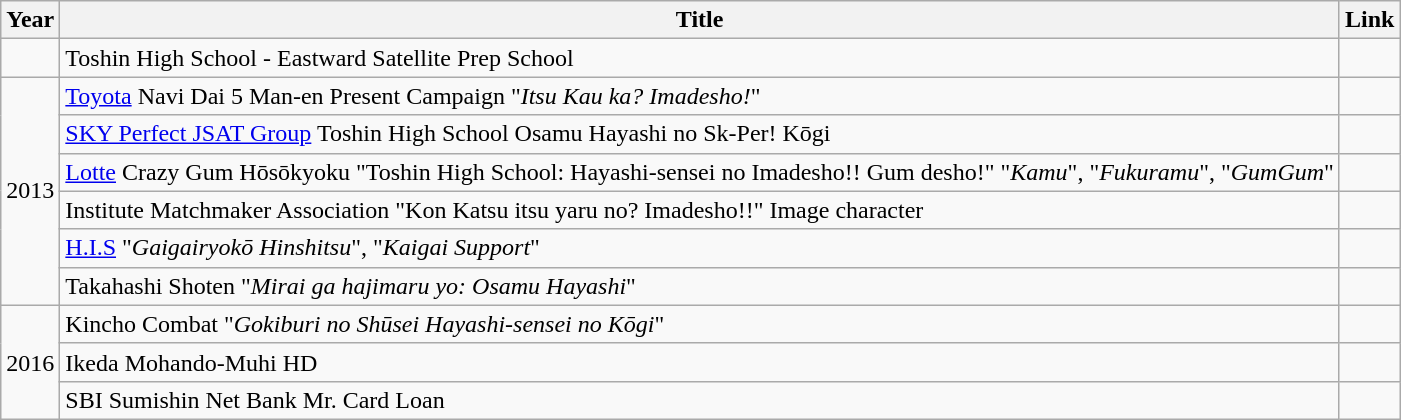<table class="wikitable">
<tr>
<th>Year</th>
<th>Title</th>
<th>Link</th>
</tr>
<tr>
<td></td>
<td>Toshin High School - Eastward Satellite Prep School</td>
<td></td>
</tr>
<tr>
<td rowspan="6">2013</td>
<td><a href='#'>Toyota</a> Navi Dai 5 Man-en Present Campaign "<em>Itsu Kau ka? Imadesho!</em>"</td>
<td></td>
</tr>
<tr>
<td><a href='#'>SKY Perfect JSAT Group</a> Toshin High School Osamu Hayashi no Sk-Per! Kōgi</td>
<td></td>
</tr>
<tr>
<td><a href='#'>Lotte</a> Crazy Gum Hōsōkyoku "Toshin High School: Hayashi-sensei no Imadesho!! Gum desho!" "<em>Kamu</em>", "<em>Fukuramu</em>", "<em>GumGum</em>"</td>
<td></td>
</tr>
<tr>
<td>Institute Matchmaker Association "Kon Katsu itsu yaru no? Imadesho!!" Image character</td>
<td></td>
</tr>
<tr>
<td><a href='#'>H.I.S</a> "<em>Gaigairyokō Hinshitsu</em>", "<em>Kaigai Support</em>"</td>
<td></td>
</tr>
<tr>
<td>Takahashi Shoten "<em>Mirai ga hajimaru yo: Osamu Hayashi</em>"</td>
<td></td>
</tr>
<tr>
<td rowspan="3">2016</td>
<td>Kincho Combat "<em>Gokiburi no Shūsei Hayashi-sensei no Kōgi</em>"</td>
<td></td>
</tr>
<tr>
<td>Ikeda Mohando-Muhi HD</td>
<td></td>
</tr>
<tr>
<td>SBI Sumishin Net Bank Mr. Card Loan</td>
<td></td>
</tr>
</table>
